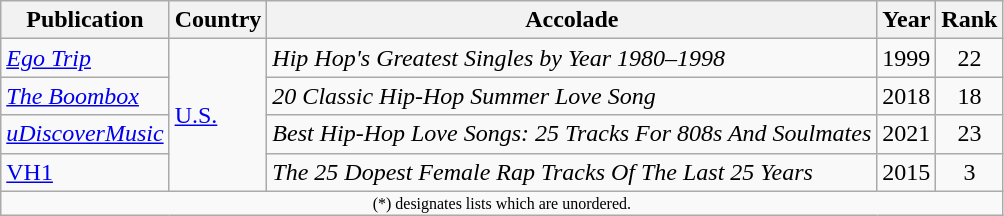<table class="wikitable">
<tr>
<th>Publication</th>
<th>Country</th>
<th>Accolade</th>
<th>Year</th>
<th style="text-align:center;">Rank</th>
</tr>
<tr>
<td><em><a href='#'>Ego Trip</a></em></td>
<td rowspan=4><a href='#'>U.S.</a></td>
<td><em>Hip Hop's Greatest Singles by Year 1980–1998</em></td>
<td>1999</td>
<td style="text-align:center;">22</td>
</tr>
<tr>
<td><em><a href='#'>The Boombox</a></em></td>
<td><em>20 Classic Hip-Hop Summer Love Song</em></td>
<td>2018</td>
<td style="text-align:center;">18</td>
</tr>
<tr>
<td><em><a href='#'>uDiscoverMusic</a></em></td>
<td><em>Best Hip-Hop Love Songs: 25 Tracks For 808s And Soulmates</em></td>
<td>2021</td>
<td style="text-align:center;">23</td>
</tr>
<tr>
<td><a href='#'>VH1</a></td>
<td><em>The 25 Dopest Female Rap Tracks Of The Last 25 Years</em></td>
<td>2015</td>
<td style="text-align:center;">3</td>
</tr>
<tr>
<td colspan="7" style="text-align:center; font-size:8pt;">(*) designates lists which are unordered.</td>
</tr>
</table>
